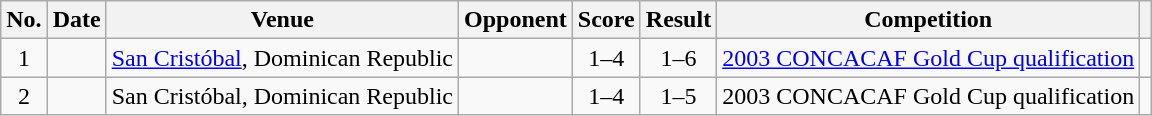<table class="wikitable sortable">
<tr>
<th scope="col">No.</th>
<th scope="col">Date</th>
<th scope="col">Venue</th>
<th scope="col">Opponent</th>
<th scope="col">Score</th>
<th scope="col">Result</th>
<th scope="col">Competition</th>
<th scope="col" class="unsortable"></th>
</tr>
<tr>
<td style="text-align:center">1</td>
<td></td>
<td><a href='#'>San Cristóbal</a>, Dominican Republic</td>
<td></td>
<td style="text-align:center">1–4</td>
<td style="text-align:center">1–6</td>
<td><a href='#'>2003 CONCACAF Gold Cup qualification</a></td>
<td></td>
</tr>
<tr>
<td style="text-align:center">2</td>
<td></td>
<td>San Cristóbal, Dominican Republic</td>
<td></td>
<td style="text-align:center">1–4</td>
<td style="text-align:center">1–5</td>
<td>2003 CONCACAF Gold Cup qualification</td>
<td></td>
</tr>
</table>
